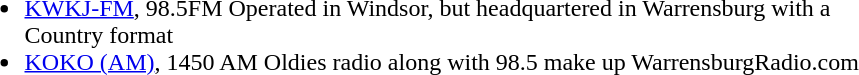<table>
<tr>
<td style="width:20%; vertical-align:top;"><br><ul><li><a href='#'>KWKJ-FM</a>, 98.5FM Operated in Windsor, but headquartered in Warrensburg with a Country format</li><li><a href='#'>KOKO (AM)</a>, 1450 AM Oldies radio along with 98.5 make up WarrensburgRadio.com</li></ul></td>
<td style="width:20%; vertical-align:top;"></td>
</tr>
</table>
